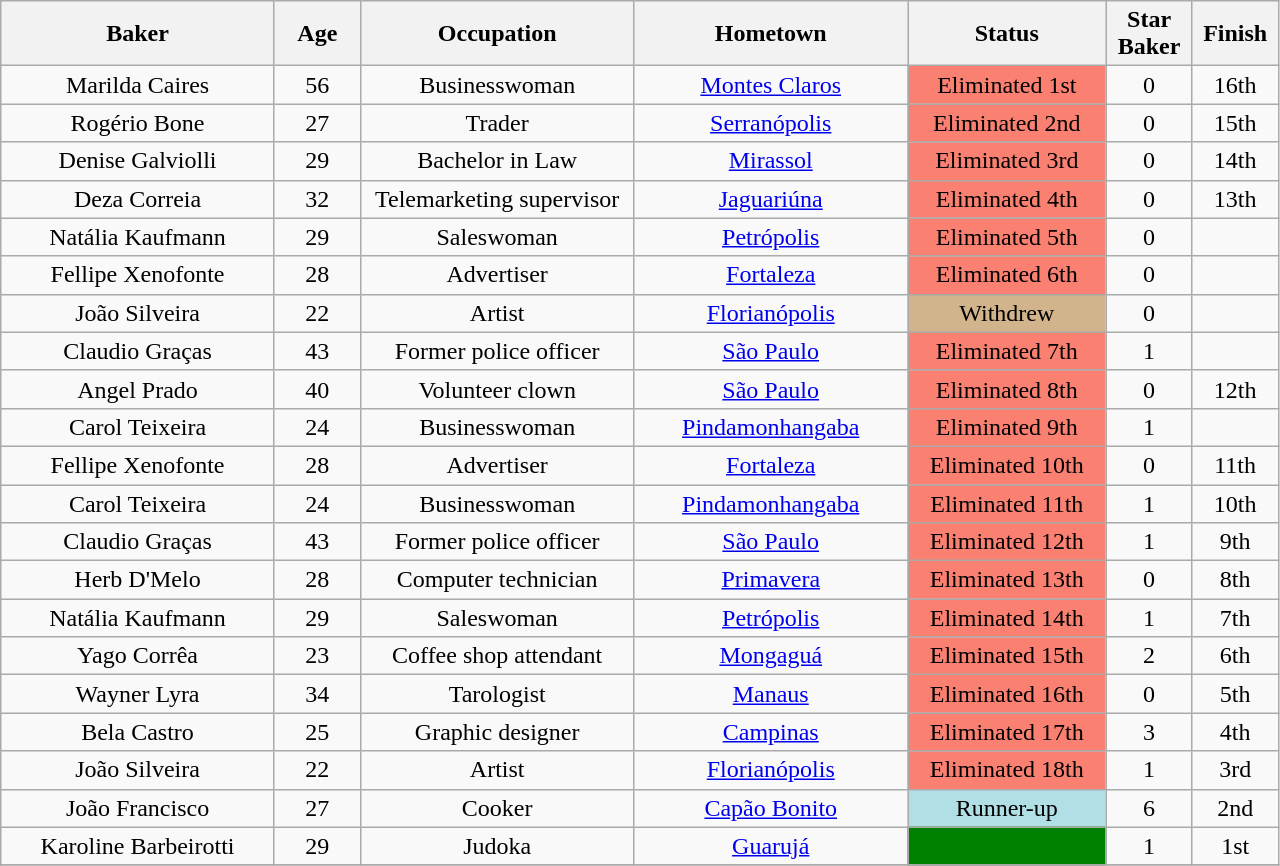<table class="wikitable" style="text-align:center">
<tr>
<th width=175>Baker</th>
<th width=050>Age</th>
<th width=175>Occupation</th>
<th width=175>Hometown</th>
<th width=125>Status</th>
<th width=050>Star Baker</th>
<th width=050>Finish</th>
</tr>
<tr>
<td>Marilda Caires</td>
<td>56</td>
<td>Businesswoman</td>
<td><a href='#'>Montes Claros</a></td>
<td bgcolor=FA8072>Eliminated 1st</td>
<td>0</td>
<td>16th</td>
</tr>
<tr>
<td>Rogério Bone</td>
<td>27</td>
<td>Trader</td>
<td><a href='#'>Serranópolis</a></td>
<td bgcolor=FA8072>Eliminated 2nd</td>
<td>0</td>
<td>15th</td>
</tr>
<tr>
<td>Denise Galviolli</td>
<td>29</td>
<td>Bachelor in Law</td>
<td><a href='#'>Mirassol</a></td>
<td bgcolor=FA8072>Eliminated 3rd</td>
<td>0</td>
<td>14th</td>
</tr>
<tr>
<td>Deza Correia</td>
<td>32</td>
<td>Telemarketing supervisor</td>
<td><a href='#'>Jaguariúna</a></td>
<td bgcolor=FA8072>Eliminated 4th</td>
<td>0</td>
<td>13th</td>
</tr>
<tr>
<td>Natália Kaufmann</td>
<td>29</td>
<td>Saleswoman</td>
<td><a href='#'>Petrópolis</a></td>
<td bgcolor=FA8072>Eliminated 5th</td>
<td>0</td>
<td></td>
</tr>
<tr>
<td>Fellipe Xenofonte</td>
<td>28</td>
<td>Advertiser</td>
<td><a href='#'>Fortaleza</a></td>
<td bgcolor=FA8072>Eliminated 6th</td>
<td>0</td>
<td></td>
</tr>
<tr>
<td>João Silveira</td>
<td>22</td>
<td>Artist</td>
<td><a href='#'>Florianópolis</a></td>
<td bgcolor=D2B48C>Withdrew</td>
<td>0</td>
<td></td>
</tr>
<tr>
<td>Claudio Graças</td>
<td>43</td>
<td>Former police officer</td>
<td><a href='#'>São Paulo</a></td>
<td bgcolor=FA8072>Eliminated 7th</td>
<td>1</td>
<td></td>
</tr>
<tr>
<td>Angel Prado</td>
<td>40</td>
<td>Volunteer clown</td>
<td><a href='#'>São Paulo</a></td>
<td bgcolor=FA8072>Eliminated 8th</td>
<td>0</td>
<td>12th</td>
</tr>
<tr>
<td>Carol Teixeira</td>
<td>24</td>
<td>Businesswoman</td>
<td><a href='#'>Pindamonhangaba</a></td>
<td bgcolor=FA8072>Eliminated 9th</td>
<td>1</td>
<td></td>
</tr>
<tr>
<td>Fellipe Xenofonte</td>
<td>28</td>
<td>Advertiser</td>
<td><a href='#'>Fortaleza</a></td>
<td bgcolor=FA8072>Eliminated 10th</td>
<td>0</td>
<td>11th</td>
</tr>
<tr>
<td>Carol Teixeira</td>
<td>24</td>
<td>Businesswoman</td>
<td><a href='#'>Pindamonhangaba</a></td>
<td bgcolor=FA8072>Eliminated 11th</td>
<td>1</td>
<td>10th</td>
</tr>
<tr>
<td>Claudio Graças</td>
<td>43</td>
<td>Former police officer</td>
<td><a href='#'>São Paulo</a></td>
<td bgcolor=FA8072>Eliminated 12th</td>
<td>1</td>
<td>9th</td>
</tr>
<tr>
<td>Herb D'Melo</td>
<td>28</td>
<td>Computer technician</td>
<td><a href='#'>Primavera</a></td>
<td bgcolor=FA8072>Eliminated 13th</td>
<td>0</td>
<td>8th</td>
</tr>
<tr>
<td>Natália Kaufmann</td>
<td>29</td>
<td>Saleswoman</td>
<td><a href='#'>Petrópolis</a></td>
<td bgcolor=FA8072>Eliminated 14th</td>
<td>1</td>
<td>7th</td>
</tr>
<tr>
<td>Yago Corrêa</td>
<td>23</td>
<td>Coffee shop attendant</td>
<td><a href='#'>Mongaguá</a></td>
<td bgcolor=FA8072>Eliminated 15th</td>
<td>2</td>
<td>6th</td>
</tr>
<tr>
<td>Wayner Lyra</td>
<td>34</td>
<td>Tarologist</td>
<td><a href='#'>Manaus</a></td>
<td bgcolor=FA8072>Eliminated 16th</td>
<td>0</td>
<td>5th</td>
</tr>
<tr>
<td>Bela Castro</td>
<td>25</td>
<td>Graphic designer</td>
<td><a href='#'>Campinas</a></td>
<td bgcolor=FA8072>Eliminated 17th</td>
<td>3</td>
<td>4th</td>
</tr>
<tr>
<td>João Silveira</td>
<td>22</td>
<td>Artist</td>
<td><a href='#'>Florianópolis</a></td>
<td bgcolor=FA8072>Eliminated 18th</td>
<td>1</td>
<td>3rd</td>
</tr>
<tr>
<td>João Francisco</td>
<td>27</td>
<td>Cooker</td>
<td><a href='#'>Capão Bonito</a></td>
<td bgcolor=B0E0E6>Runner-up</td>
<td>6</td>
<td>2nd</td>
</tr>
<tr>
<td>Karoline Barbeirotti</td>
<td>29</td>
<td>Judoka</td>
<td><a href='#'>Guarujá</a></td>
<td bgcolor=008000></td>
<td>1</td>
<td>1st</td>
</tr>
<tr>
</tr>
</table>
